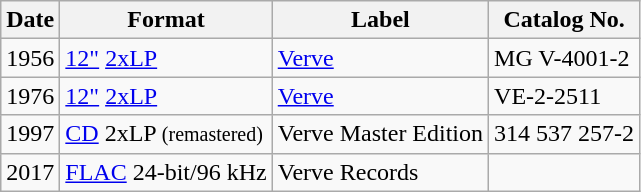<table class="wikitable plainrowheaders">
<tr>
<th scope="col">Date</th>
<th scope="col">Format</th>
<th scope="col">Label</th>
<th scope="col">Catalog No.</th>
</tr>
<tr>
<td>1956</td>
<td><a href='#'>12"</a> <a href='#'>2xLP</a></td>
<td><a href='#'>Verve</a></td>
<td>MG V-4001-2</td>
</tr>
<tr>
<td>1976</td>
<td><a href='#'>12"</a> <a href='#'>2xLP</a></td>
<td><a href='#'>Verve</a></td>
<td>VE-2-2511</td>
</tr>
<tr>
<td>1997</td>
<td><a href='#'>CD</a> 2xLP <small>(remastered)</small></td>
<td>Verve Master Edition</td>
<td>314 537 257-2</td>
</tr>
<tr>
<td>2017</td>
<td><a href='#'>FLAC</a> 24-bit/96 kHz</td>
<td>Verve Records</td>
<td></td>
</tr>
</table>
